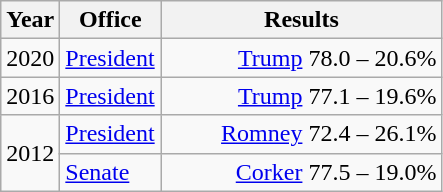<table class=wikitable>
<tr>
<th width="30">Year</th>
<th width="60">Office</th>
<th width="180">Results</th>
</tr>
<tr>
<td>2020</td>
<td><a href='#'>President</a></td>
<td align="right" ><a href='#'>Trump</a> 78.0 – 20.6%</td>
</tr>
<tr>
<td>2016</td>
<td><a href='#'>President</a></td>
<td align="right" ><a href='#'>Trump</a> 77.1 – 19.6%</td>
</tr>
<tr>
<td rowspan="2">2012</td>
<td><a href='#'>President</a></td>
<td align="right" ><a href='#'>Romney</a> 72.4 – 26.1%</td>
</tr>
<tr>
<td><a href='#'>Senate</a></td>
<td align="right" ><a href='#'>Corker</a> 77.5 – 19.0%</td>
</tr>
</table>
